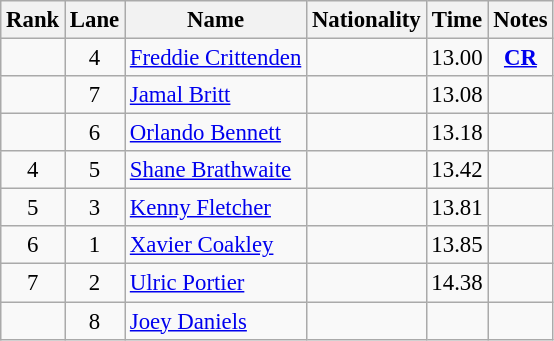<table class="wikitable sortable" style="text-align:center;font-size:95%">
<tr>
<th>Rank</th>
<th>Lane</th>
<th>Name</th>
<th>Nationality</th>
<th>Time</th>
<th>Notes</th>
</tr>
<tr>
<td></td>
<td>4</td>
<td align=left><a href='#'>Freddie Crittenden</a></td>
<td align=left></td>
<td>13.00</td>
<td><strong><a href='#'>CR</a></strong></td>
</tr>
<tr>
<td></td>
<td>7</td>
<td align=left><a href='#'>Jamal Britt</a></td>
<td align=left></td>
<td>13.08</td>
<td></td>
</tr>
<tr>
<td></td>
<td>6</td>
<td align=left><a href='#'>Orlando Bennett</a></td>
<td align=left></td>
<td>13.18</td>
<td></td>
</tr>
<tr>
<td>4</td>
<td>5</td>
<td align=left><a href='#'>Shane Brathwaite</a></td>
<td align=left></td>
<td>13.42</td>
<td></td>
</tr>
<tr>
<td>5</td>
<td>3</td>
<td align=left><a href='#'>Kenny Fletcher</a></td>
<td align=left></td>
<td>13.81</td>
<td></td>
</tr>
<tr>
<td>6</td>
<td>1</td>
<td align=left><a href='#'>Xavier Coakley</a></td>
<td align=left></td>
<td>13.85</td>
<td></td>
</tr>
<tr>
<td>7</td>
<td>2</td>
<td align=left><a href='#'>Ulric Portier</a></td>
<td align=left></td>
<td>14.38</td>
<td></td>
</tr>
<tr>
<td></td>
<td>8</td>
<td align=left><a href='#'>Joey Daniels</a></td>
<td align=left></td>
<td></td>
<td></td>
</tr>
</table>
